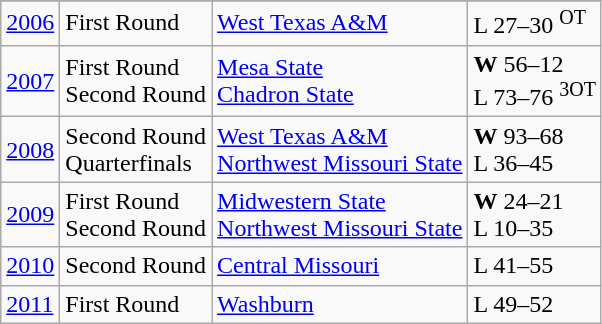<table class="wikitable">
<tr>
</tr>
<tr>
<td><a href='#'>2006</a></td>
<td>First Round</td>
<td><a href='#'>West Texas A&M</a></td>
<td>L 27–30 <sup>OT</sup></td>
</tr>
<tr>
<td><a href='#'>2007</a></td>
<td>First Round<br>Second Round</td>
<td><a href='#'>Mesa State</a><br><a href='#'>Chadron State</a></td>
<td><strong>W</strong> 56–12<br>L 73–76 <sup>3OT</sup></td>
</tr>
<tr>
<td><a href='#'>2008</a></td>
<td>Second Round<br>Quarterfinals</td>
<td><a href='#'>West Texas A&M</a><br><a href='#'>Northwest Missouri State</a></td>
<td><strong>W</strong> 93–68<br>L 36–45</td>
</tr>
<tr>
<td><a href='#'>2009</a></td>
<td>First Round<br>Second Round</td>
<td><a href='#'>Midwestern State</a><br><a href='#'>Northwest Missouri State</a></td>
<td><strong>W</strong> 24–21<br>L 10–35</td>
</tr>
<tr>
<td><a href='#'>2010</a></td>
<td>Second Round</td>
<td><a href='#'>Central Missouri</a></td>
<td>L 41–55</td>
</tr>
<tr>
<td><a href='#'>2011</a></td>
<td>First Round</td>
<td><a href='#'>Washburn</a></td>
<td>L 49–52</td>
</tr>
</table>
